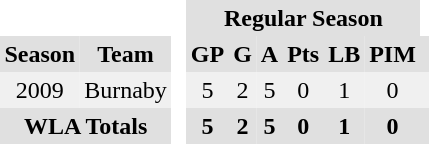<table BORDER="0" CELLPADDING="3" CELLSPACING="0">
<tr ALIGN="center" bgcolor="#e0e0e0">
<th colspan="2" bgcolor="#ffffff"> </th>
<th rowspan="99" bgcolor="#ffffff"> </th>
<th colspan="6">Regular Season</th>
</tr>
<tr ALIGN="center" bgcolor="#e0e0e0">
<th>Season</th>
<th>Team</th>
<th>GP</th>
<th>G</th>
<th>A</th>
<th>Pts</th>
<th>LB</th>
<th>PIM</th>
<th></th>
</tr>
<tr ALIGN="center" bgcolor="#f0f0f0">
<td>2009</td>
<td>Burnaby</td>
<td>5</td>
<td>2</td>
<td>5</td>
<td>0</td>
<td>1</td>
<td>0</td>
<td></td>
</tr>
<tr ALIGN="center" bgcolor="#e0e0e0">
<th colspan="2">WLA Totals</th>
<th>5</th>
<th>2</th>
<th>5</th>
<th>0</th>
<th>1</th>
<th>0</th>
<th></th>
</tr>
</table>
